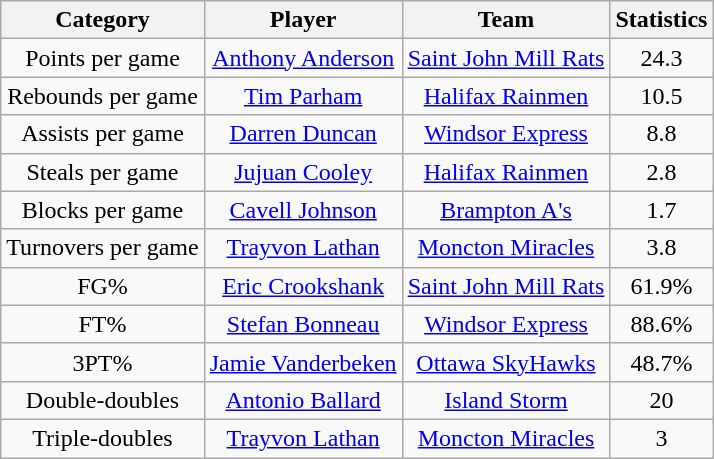<table class="wikitable" style="text-align:center">
<tr>
<th>Category</th>
<th>Player</th>
<th>Team</th>
<th>Statistics</th>
</tr>
<tr>
<td>Points per game</td>
<td><a href='#'>Anthony Anderson</a></td>
<td><a href='#'>Saint John Mill Rats</a></td>
<td>24.3</td>
</tr>
<tr>
<td>Rebounds per game</td>
<td><a href='#'>Tim Parham</a></td>
<td><a href='#'>Halifax Rainmen</a></td>
<td>10.5</td>
</tr>
<tr>
<td>Assists per game</td>
<td><a href='#'>Darren Duncan</a></td>
<td><a href='#'>Windsor Express</a></td>
<td>8.8</td>
</tr>
<tr>
<td>Steals per game</td>
<td><a href='#'>Jujuan Cooley</a></td>
<td><a href='#'>Halifax Rainmen</a></td>
<td>2.8</td>
</tr>
<tr>
<td>Blocks per game</td>
<td><a href='#'>Cavell Johnson</a></td>
<td><a href='#'>Brampton A's</a></td>
<td>1.7</td>
</tr>
<tr>
<td>Turnovers per game</td>
<td><a href='#'>Trayvon Lathan</a></td>
<td><a href='#'>Moncton Miracles</a></td>
<td>3.8</td>
</tr>
<tr>
<td>FG%</td>
<td><a href='#'>Eric Crookshank</a></td>
<td><a href='#'>Saint John Mill Rats</a></td>
<td>61.9%</td>
</tr>
<tr>
<td>FT%</td>
<td><a href='#'>Stefan Bonneau</a></td>
<td><a href='#'>Windsor Express</a></td>
<td>88.6%</td>
</tr>
<tr>
<td>3PT%</td>
<td><a href='#'>Jamie Vanderbeken</a></td>
<td><a href='#'>Ottawa SkyHawks</a></td>
<td>48.7%</td>
</tr>
<tr>
<td>Double-doubles</td>
<td><a href='#'>Antonio Ballard</a></td>
<td><a href='#'>Island Storm</a></td>
<td>20</td>
</tr>
<tr>
<td>Triple-doubles</td>
<td><a href='#'>Trayvon Lathan</a></td>
<td><a href='#'>Moncton Miracles</a></td>
<td>3</td>
</tr>
</table>
